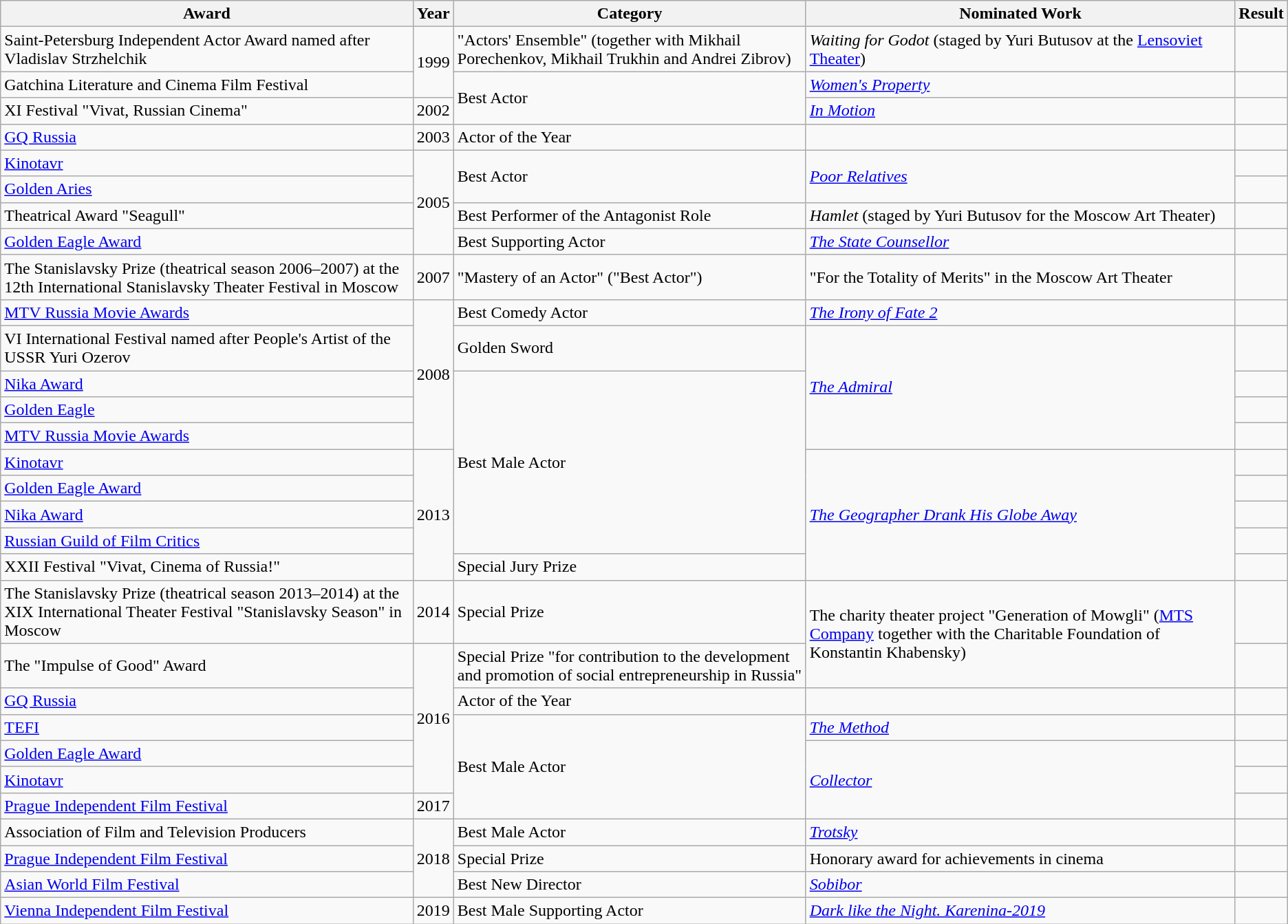<table class="wikitable sortable">
<tr>
<th>Award</th>
<th>Year</th>
<th>Category</th>
<th>Nominated Work</th>
<th>Result</th>
</tr>
<tr>
<td>Saint-Petersburg Independent Actor Award named after Vladislav Strzhelchik</td>
<td rowspan="2">1999</td>
<td>"Actors' Ensemble" (together with Mikhail Porechenkov, Mikhail Trukhin and Andrei Zibrov)</td>
<td><em>Waiting for Godot</em> (staged by Yuri Butusov at the <a href='#'>Lensoviet Theater</a>)</td>
<td></td>
</tr>
<tr>
<td>Gatchina Literature and Cinema Film Festival</td>
<td rowspan="2">Best Actor</td>
<td><em><a href='#'>Women's Property</a></em></td>
<td></td>
</tr>
<tr>
<td>XI Festival "Vivat, Russian Cinema"</td>
<td>2002</td>
<td><em><a href='#'>In Motion</a></em></td>
<td></td>
</tr>
<tr>
<td><a href='#'>GQ Russia</a></td>
<td>2003</td>
<td>Actor of the Year</td>
<td></td>
<td></td>
</tr>
<tr>
<td><a href='#'>Kinotavr</a></td>
<td rowspan="4">2005</td>
<td rowspan="2">Best Actor</td>
<td rowspan="2"><em><a href='#'>Poor Relatives</a></em></td>
<td></td>
</tr>
<tr>
<td><a href='#'>Golden Aries</a></td>
<td></td>
</tr>
<tr>
<td>Theatrical Award "Seagull"</td>
<td>Best Performer of the Antagonist Role</td>
<td><em>Hamlet</em> (staged by Yuri Butusov for the Moscow Art Theater)</td>
<td></td>
</tr>
<tr>
<td><a href='#'>Golden Eagle Award</a></td>
<td>Best Supporting Actor</td>
<td><em><a href='#'>The State Counsellor</a></em></td>
<td></td>
</tr>
<tr>
<td>The Stanislavsky Prize (theatrical season 2006–2007) at the 12th International Stanislavsky Theater Festival in Moscow</td>
<td>2007</td>
<td>"Mastery of an Actor" ("Best Actor")</td>
<td>"For the Totality of Merits" in the Moscow Art Theater</td>
<td></td>
</tr>
<tr>
<td><a href='#'>MTV Russia Movie Awards</a></td>
<td rowspan="5">2008</td>
<td>Best Comedy Actor</td>
<td><em><a href='#'>The Irony of Fate 2</a></em></td>
<td></td>
</tr>
<tr>
<td>VI International Festival named after People's Artist of the USSR Yuri Ozerov</td>
<td>Golden Sword</td>
<td rowspan="4"><em><a href='#'>The Admiral</a></em></td>
<td></td>
</tr>
<tr>
<td><a href='#'>Nika Award</a></td>
<td rowspan="7">Best Male Actor</td>
<td></td>
</tr>
<tr>
<td><a href='#'>Golden Eagle</a></td>
<td></td>
</tr>
<tr>
<td><a href='#'>MTV Russia Movie Awards</a></td>
<td></td>
</tr>
<tr>
<td><a href='#'>Kinotavr</a></td>
<td rowspan="5">2013</td>
<td rowspan="5"><em><a href='#'>The Geographer Drank His Globe Away</a></em></td>
<td></td>
</tr>
<tr>
<td><a href='#'>Golden Eagle Award</a></td>
<td></td>
</tr>
<tr>
<td><a href='#'>Nika Award</a></td>
<td></td>
</tr>
<tr>
<td><a href='#'>Russian Guild of Film Critics</a></td>
<td></td>
</tr>
<tr>
<td>XXII Festival "Vivat, Cinema of Russia!"</td>
<td>Special Jury Prize</td>
<td></td>
</tr>
<tr>
<td>The Stanislavsky Prize (theatrical season 2013–2014) at the XIX International Theater Festival "Stanislavsky Season" in Moscow</td>
<td>2014</td>
<td>Special Prize</td>
<td rowspan="2">The charity theater project "Generation of Mowgli" (<a href='#'>MTS Company</a> together with the Charitable Foundation of Konstantin Khabensky)</td>
<td></td>
</tr>
<tr>
<td>The "Impulse of Good" Award</td>
<td rowspan="5">2016</td>
<td>Special Prize "for contribution to the development and promotion of social entrepreneurship in Russia"</td>
<td></td>
</tr>
<tr>
<td><a href='#'>GQ Russia</a></td>
<td>Actor of the Year</td>
<td></td>
<td></td>
</tr>
<tr>
<td><a href='#'>TEFI</a></td>
<td rowspan="4">Best Male Actor</td>
<td><em><a href='#'>The Method</a></em></td>
<td></td>
</tr>
<tr>
<td><a href='#'>Golden Eagle Award</a></td>
<td rowspan="3"><em><a href='#'>Collector</a></em></td>
<td></td>
</tr>
<tr>
<td><a href='#'>Kinotavr</a></td>
<td></td>
</tr>
<tr>
<td><a href='#'>Prague Independent Film Festival</a></td>
<td>2017</td>
<td></td>
</tr>
<tr>
<td>Association of Film and Television Producers</td>
<td rowspan="3">2018</td>
<td>Best Male Actor</td>
<td><em><a href='#'>Trotsky</a></em></td>
<td></td>
</tr>
<tr>
<td><a href='#'>Prague Independent Film Festival</a></td>
<td>Special Prize</td>
<td>Honorary award for achievements in cinema</td>
<td></td>
</tr>
<tr>
<td><a href='#'>Asian World Film Festival</a></td>
<td>Best New Director</td>
<td><em><a href='#'>Sobibor</a></em></td>
<td></td>
</tr>
<tr>
<td><a href='#'>Vienna Independent Film Festival</a></td>
<td>2019</td>
<td>Best Male Supporting Actor</td>
<td><em><a href='#'>Dark like the Night. Karenina-2019</a></em></td>
<td></td>
</tr>
</table>
